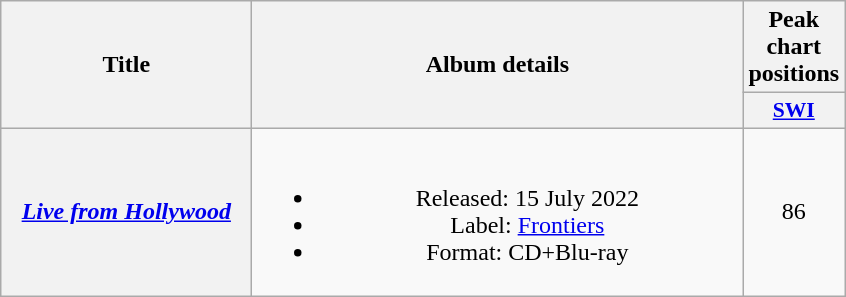<table class="wikitable plainrowheaders" style="text-align:center">
<tr>
<th scope="col" rowspan="2" style="width:10em;">Title</th>
<th scope="col" rowspan="2" style="width:20em;">Album details</th>
<th scope="col" colspan="1">Peak chart positions</th>
</tr>
<tr>
<th scope="col" style="width:3em;font-size:90%;"><a href='#'>SWI</a><br></th>
</tr>
<tr>
<th scope="row"><em><a href='#'>Live from Hollywood</a></em></th>
<td><br><ul><li>Released: 15 July 2022</li><li>Label: <a href='#'>Frontiers</a></li><li>Format: CD+Blu-ray</li></ul></td>
<td>86</td>
</tr>
</table>
